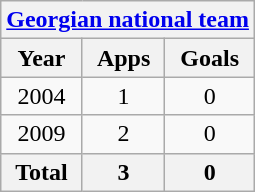<table class="wikitable" style="text-align:center">
<tr>
<th colspan=3><a href='#'>Georgian national team</a></th>
</tr>
<tr>
<th>Year</th>
<th>Apps</th>
<th>Goals</th>
</tr>
<tr>
<td>2004</td>
<td>1</td>
<td>0</td>
</tr>
<tr>
<td>2009</td>
<td>2</td>
<td>0</td>
</tr>
<tr>
<th>Total</th>
<th>3</th>
<th>0</th>
</tr>
</table>
